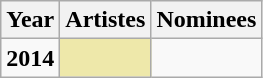<table class="wikitable sortable">
<tr>
<th>Year</th>
<th>Artistes</th>
<th>Nominees</th>
</tr>
<tr>
<td style="text-align:center;"><strong>2014</strong></td>
<td bgcolor="palegoldenrod"></td>
<td></td>
</tr>
</table>
